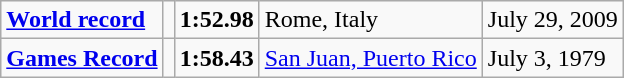<table class="wikitable">
<tr>
<td><strong><a href='#'>World record</a></strong></td>
<td></td>
<td><strong>1:52.98</strong></td>
<td>Rome, Italy</td>
<td>July 29, 2009</td>
</tr>
<tr>
<td><strong><a href='#'>Games Record</a></strong></td>
<td></td>
<td><strong>1:58.43</strong></td>
<td><a href='#'>San Juan, Puerto Rico</a></td>
<td>July 3, 1979</td>
</tr>
</table>
